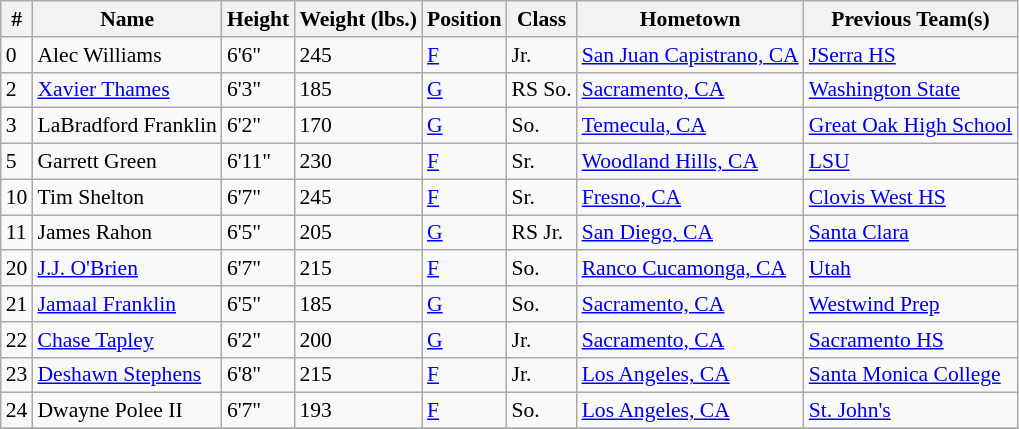<table class="wikitable" style="font-size: 90%">
<tr>
<th>#</th>
<th>Name</th>
<th>Height</th>
<th>Weight (lbs.)</th>
<th>Position</th>
<th>Class</th>
<th>Hometown</th>
<th>Previous Team(s)</th>
</tr>
<tr>
<td>0</td>
<td>Alec Williams</td>
<td>6'6"</td>
<td>245</td>
<td><a href='#'>F</a></td>
<td>Jr.</td>
<td><a href='#'>San Juan Capistrano, CA</a></td>
<td><a href='#'>JSerra HS</a></td>
</tr>
<tr>
<td>2</td>
<td><a href='#'>Xavier Thames</a></td>
<td>6'3"</td>
<td>185</td>
<td><a href='#'>G</a></td>
<td>RS So.</td>
<td><a href='#'>Sacramento, CA</a></td>
<td><a href='#'>Washington State</a></td>
</tr>
<tr>
<td>3</td>
<td>LaBradford Franklin</td>
<td>6'2"</td>
<td>170</td>
<td><a href='#'>G</a></td>
<td>So.</td>
<td><a href='#'>Temecula, CA</a></td>
<td><a href='#'>Great Oak High School</a></td>
</tr>
<tr>
<td>5</td>
<td>Garrett Green</td>
<td>6'11"</td>
<td>230</td>
<td><a href='#'>F</a></td>
<td>Sr.</td>
<td><a href='#'>Woodland Hills, CA</a></td>
<td><a href='#'>LSU</a></td>
</tr>
<tr>
<td>10</td>
<td>Tim Shelton</td>
<td>6'7"</td>
<td>245</td>
<td><a href='#'>F</a></td>
<td>Sr.</td>
<td><a href='#'>Fresno, CA</a></td>
<td><a href='#'>Clovis West HS</a></td>
</tr>
<tr>
<td>11</td>
<td>James Rahon</td>
<td>6'5"</td>
<td>205</td>
<td><a href='#'>G</a></td>
<td>RS Jr.</td>
<td><a href='#'>San Diego, CA</a></td>
<td><a href='#'>Santa Clara</a></td>
</tr>
<tr>
<td>20</td>
<td><a href='#'>J.J. O'Brien</a></td>
<td>6'7"</td>
<td>215</td>
<td><a href='#'>F</a></td>
<td>So.</td>
<td><a href='#'>Ranco Cucamonga, CA</a></td>
<td><a href='#'>Utah</a></td>
</tr>
<tr>
<td>21</td>
<td><a href='#'>Jamaal Franklin</a></td>
<td>6'5"</td>
<td>185</td>
<td><a href='#'>G</a></td>
<td>So.</td>
<td><a href='#'>Sacramento, CA</a></td>
<td><a href='#'>Westwind Prep</a></td>
</tr>
<tr>
<td>22</td>
<td><a href='#'>Chase Tapley</a></td>
<td>6'2"</td>
<td>200</td>
<td><a href='#'>G</a></td>
<td>Jr.</td>
<td><a href='#'>Sacramento, CA</a></td>
<td><a href='#'>Sacramento HS</a></td>
</tr>
<tr>
<td>23</td>
<td><a href='#'>Deshawn Stephens</a></td>
<td>6'8"</td>
<td>215</td>
<td><a href='#'>F</a></td>
<td>Jr.</td>
<td><a href='#'>Los Angeles, CA</a></td>
<td><a href='#'>Santa Monica College</a></td>
</tr>
<tr>
<td>24</td>
<td>Dwayne Polee II</td>
<td>6'7"</td>
<td>193</td>
<td><a href='#'>F</a></td>
<td>So.</td>
<td><a href='#'>Los Angeles, CA</a></td>
<td><a href='#'>St. John's</a></td>
</tr>
<tr>
</tr>
</table>
